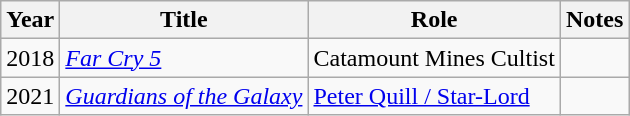<table class="wikitable">
<tr>
<th>Year</th>
<th>Title</th>
<th>Role</th>
<th>Notes</th>
</tr>
<tr>
<td>2018</td>
<td><em><a href='#'>Far Cry 5</a></em></td>
<td>Catamount Mines Cultist</td>
<td></td>
</tr>
<tr>
<td>2021</td>
<td><a href='#'><em>Guardians of the Galaxy</em></a></td>
<td><a href='#'>Peter Quill / Star-Lord</a></td>
<td></td>
</tr>
</table>
